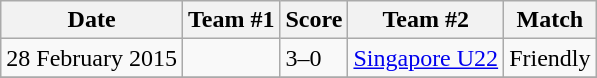<table class="wikitable">
<tr>
<th>Date</th>
<th>Team #1</th>
<th>Score</th>
<th>Team #2</th>
<th>Match</th>
</tr>
<tr>
<td>28 February 2015</td>
<td></td>
<td>3–0</td>
<td> <a href='#'>Singapore U22</a></td>
<td>Friendly</td>
</tr>
<tr>
</tr>
</table>
